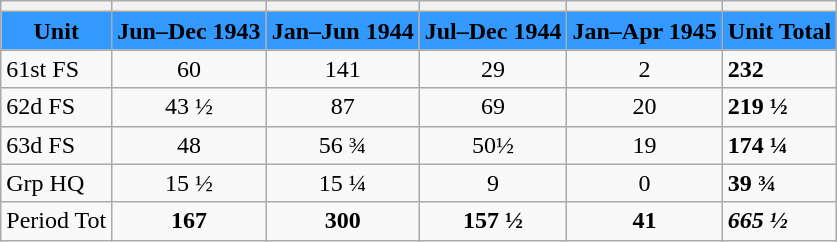<table class="wikitable">
<tr>
<th></th>
<th></th>
<th></th>
<th></th>
<th></th>
<th></th>
</tr>
<tr style="background:#39f;">
<td align=center><span><strong>Unit</strong></span></td>
<td align=center><span><strong>Jun–Dec 1943</strong></span></td>
<td align=center><span><strong>Jan–Jun 1944</strong></span></td>
<td align=center><span><strong>Jul–Dec 1944</strong></span></td>
<td><span><strong>Jan–Apr 1945</strong></span></td>
<td align=center><span><strong>Unit Total</strong></span></td>
</tr>
<tr>
<td>61st FS</td>
<td align=center>60</td>
<td align=center>141</td>
<td align=center>29</td>
<td align=center>2</td>
<td><strong>232</strong></td>
</tr>
<tr>
<td>62d FS</td>
<td align=center>43 ½</td>
<td align=center>87</td>
<td align=center>69</td>
<td align=center>20</td>
<td><strong>219 ½</strong></td>
</tr>
<tr>
<td>63d FS</td>
<td align=center>48</td>
<td align=center>56 ¾</td>
<td align=center>50½</td>
<td align=center>19</td>
<td><strong>174 ¼</strong></td>
</tr>
<tr>
<td>Grp HQ</td>
<td align=center>15 ½</td>
<td align=center>15 ¼</td>
<td align=center>9</td>
<td align=center>0</td>
<td><strong>39 ¾</strong></td>
</tr>
<tr>
<td>Period Tot</td>
<td align=center><strong>167</strong></td>
<td align=center><strong>300</strong></td>
<td align=center><strong>157 ½</strong></td>
<td align=center><strong>41</strong></td>
<td><strong><em>665 ½</em></strong></td>
</tr>
</table>
